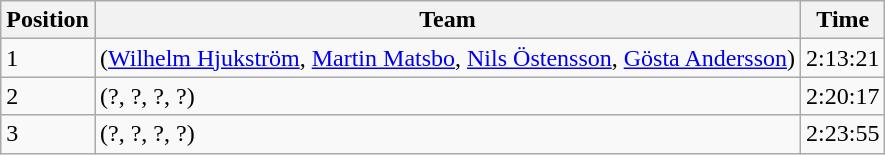<table class="wikitable">
<tr>
<th>Position</th>
<th>Team</th>
<th>Time</th>
</tr>
<tr>
<td>1</td>
<td> (<a href='#'>Wilhelm Hjukström</a>, <a href='#'>Martin Matsbo</a>, <a href='#'>Nils Östensson</a>, <a href='#'>Gösta Andersson</a>)</td>
<td>2:13:21</td>
</tr>
<tr>
<td>2</td>
<td> (?, ?, ?, ?)</td>
<td>2:20:17</td>
</tr>
<tr>
<td>3</td>
<td> (?, ?, ?, ?)</td>
<td>2:23:55</td>
</tr>
</table>
